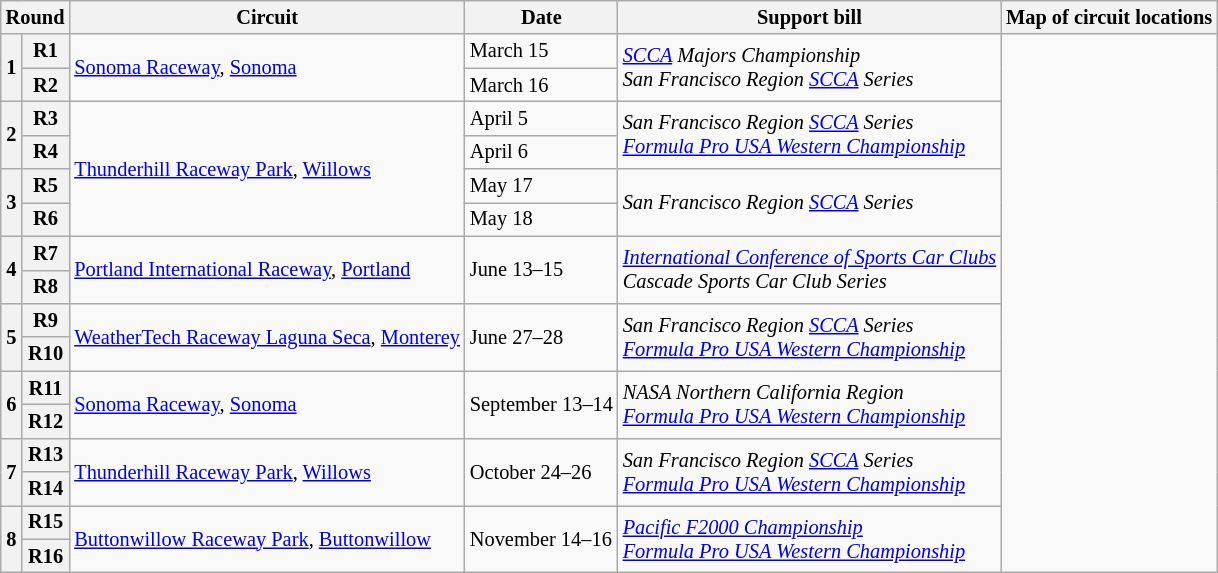<table class="wikitable" style="font-size: 85%;">
<tr>
<th colspan="2">Round</th>
<th>Circuit</th>
<th>Date</th>
<th>Support bill</th>
<th>Map of circuit locations</th>
</tr>
<tr>
<th rowspan="2">1</th>
<th>R1</th>
<td rowspan="2"><a href='#'>Sonoma Raceway</a>, <a href='#'>Sonoma</a></td>
<td>March 15</td>
<td rowspan="2"><em><a href='#'>SCCA</a> Majors Championship<br>San Francisco Region <a href='#'>SCCA</a> Series</em></td>
<td rowspan="16"></td>
</tr>
<tr>
<th>R2</th>
<td>March 16</td>
</tr>
<tr>
<th rowspan="2">2</th>
<th>R3</th>
<td rowspan="4"><a href='#'>Thunderhill Raceway Park</a>, <a href='#'>Willows</a></td>
<td>April 5</td>
<td rowspan="2"><em>San Francisco Region <a href='#'>SCCA</a> Series<br><a href='#'>Formula Pro USA Western Championship</a></em></td>
</tr>
<tr>
<th>R4</th>
<td>April 6</td>
</tr>
<tr>
<th rowspan="2">3</th>
<th>R5</th>
<td>May 17</td>
<td rowspan="2"><em>San Francisco Region <a href='#'>SCCA</a> Series</em></td>
</tr>
<tr>
<th>R6</th>
<td>May 18</td>
</tr>
<tr>
<th rowspan="2">4</th>
<th>R7</th>
<td rowspan="2"><a href='#'>Portland International Raceway</a>, <a href='#'>Portland</a></td>
<td rowspan="2">June 13–15</td>
<td rowspan="2" nowrap=""><em><a href='#'>International Conference of Sports Car Clubs</a><br>Cascade Sports Car Club Series</em></td>
</tr>
<tr>
<th>R8</th>
</tr>
<tr>
<th rowspan="2">5</th>
<th>R9</th>
<td rowspan="2"><a href='#'>WeatherTech Raceway Laguna Seca</a>, <a href='#'>Monterey</a></td>
<td rowspan="2">June 27–28</td>
<td rowspan="2"><em>San Francisco Region <a href='#'>SCCA</a> Series<br><a href='#'>Formula Pro USA Western Championship</a></em></td>
</tr>
<tr>
<th>R10</th>
</tr>
<tr>
<th rowspan="2">6</th>
<th>R11</th>
<td rowspan="2"><a href='#'>Sonoma Raceway</a>, <a href='#'>Sonoma</a></td>
<td rowspan="2">September 13–14</td>
<td rowspan="2"><em>NASA Northern California Region<br><a href='#'>Formula Pro USA Western Championship</a></em></td>
</tr>
<tr>
<th>R12</th>
</tr>
<tr>
<th rowspan="2">7</th>
<th>R13</th>
<td rowspan="2"><a href='#'>Thunderhill Raceway Park</a>, <a href='#'>Willows</a></td>
<td rowspan="2">October 24–26</td>
<td rowspan="2"><em>San Francisco Region <a href='#'>SCCA</a> Series<br><a href='#'>Formula Pro USA Western Championship</a></em></td>
</tr>
<tr>
<th>R14</th>
</tr>
<tr>
<th rowspan="2">8</th>
<th>R15</th>
<td rowspan="2"><a href='#'>Buttonwillow Raceway Park</a>, <a href='#'>Buttonwillow</a></td>
<td rowspan="2">November 14–16</td>
<td rowspan="2"><em><a href='#'>Pacific F2000 Championship</a><br><a href='#'>Formula Pro USA Western Championship</a></em></td>
</tr>
<tr>
<th>R16</th>
</tr>
</table>
